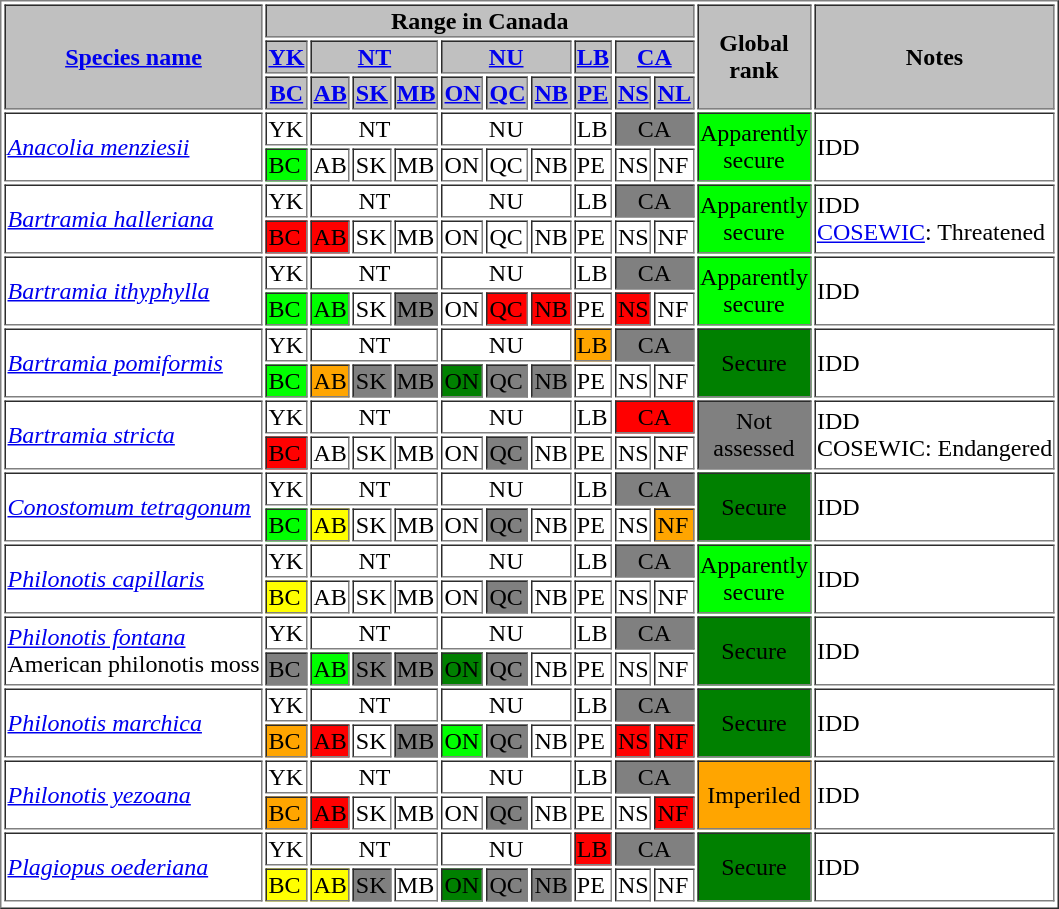<table border="1" |>
<tr>
<th rowspan="3" bgcolor=silver><a href='#'>Species name</a></th>
<th colspan="10" bgcolor=silver>Range in Canada</th>
<th rowspan="3" bgcolor=silver>Global <br> rank</th>
<th rowspan="3" bgcolor=silver>Notes</th>
</tr>
<tr>
<th bgcolor=silver><a href='#'>YK</a></th>
<th colspan="3" bgcolor=silver><a href='#'>NT</a></th>
<th colspan="3" bgcolor=silver><a href='#'>NU</a></th>
<th bgcolor=silver><a href='#'>LB</a></th>
<th colspan="2" bgcolor=silver><a href='#'>CA</a></th>
</tr>
<tr>
<th bgcolor=silver><a href='#'>BC</a></th>
<th bgcolor=silver><a href='#'>AB</a></th>
<th bgcolor=silver><a href='#'>SK</a></th>
<th bgcolor=silver><a href='#'>MB</a></th>
<th bgcolor=silver><a href='#'>ON</a></th>
<th bgcolor=silver><a href='#'>QC</a></th>
<th bgcolor=silver><a href='#'>NB</a></th>
<th bgcolor=silver><a href='#'>PE</a></th>
<th bgcolor=silver><a href='#'>NS</a></th>
<th bgcolor=silver><a href='#'>NL</a></th>
</tr>
<tr>
<td rowspan="2"><em><a href='#'>Anacolia menziesii</a></em></td>
<td>YK</td>
<td colspan="3" align="center">NT</td>
<td colspan="3" align="center">NU</td>
<td>LB</td>
<td colspan="2" align="center" bgcolor=gray>CA</td>
<td rowspan="2" align="center" bgcolor=lime>Apparently <br> secure</td>
<td rowspan="2">IDD</td>
</tr>
<tr>
<td bgcolor=lime>BC</td>
<td>AB</td>
<td>SK</td>
<td>MB</td>
<td>ON</td>
<td>QC</td>
<td>NB</td>
<td>PE</td>
<td>NS</td>
<td>NF</td>
</tr>
<tr>
<td rowspan="2"><em><a href='#'>Bartramia halleriana</a></em></td>
<td>YK</td>
<td colspan="3" align="center">NT</td>
<td colspan="3" align="center">NU</td>
<td>LB</td>
<td colspan="2" align="center" bgcolor=gray>CA</td>
<td rowspan="2" align="center" bgcolor=lime>Apparently <br> secure</td>
<td rowspan="2">IDD <br> <a href='#'>COSEWIC</a>: Threatened</td>
</tr>
<tr>
<td bgcolor=red>BC</td>
<td bgcolor=red>AB</td>
<td>SK</td>
<td>MB</td>
<td>ON</td>
<td>QC</td>
<td>NB</td>
<td>PE</td>
<td>NS</td>
<td>NF</td>
</tr>
<tr>
<td rowspan="2"><em><a href='#'>Bartramia ithyphylla</a></em></td>
<td>YK</td>
<td colspan="3" align="center">NT</td>
<td colspan="3" align="center">NU</td>
<td>LB</td>
<td colspan="2" align="center" bgcolor=gray>CA</td>
<td rowspan="2" align="center" bgcolor=lime>Apparently <br> secure</td>
<td rowspan="2">IDD</td>
</tr>
<tr>
<td bgcolor=lime>BC</td>
<td bgcolor=lime>AB</td>
<td>SK</td>
<td bgcolor=gray>MB</td>
<td>ON</td>
<td bgcolor=red>QC</td>
<td bgcolor=red>NB</td>
<td>PE</td>
<td bgcolor=red>NS</td>
<td>NF</td>
</tr>
<tr>
<td rowspan="2"><em><a href='#'>Bartramia pomiformis</a></em></td>
<td>YK</td>
<td colspan="3" align="center">NT</td>
<td colspan="3" align="center">NU</td>
<td bgcolor=orange>LB</td>
<td colspan="2" align="center" bgcolor=gray>CA</td>
<td rowspan="2" align="center" bgcolor=green>Secure</td>
<td rowspan="2">IDD</td>
</tr>
<tr>
<td bgcolor=lime>BC</td>
<td bgcolor=orange>AB</td>
<td bgcolor=gray>SK</td>
<td bgcolor=gray>MB</td>
<td bgcolor=green>ON</td>
<td bgcolor=gray>QC</td>
<td bgcolor=gray>NB</td>
<td>PE</td>
<td>NS</td>
<td>NF</td>
</tr>
<tr>
<td rowspan="2"><em><a href='#'>Bartramia stricta</a></em></td>
<td>YK</td>
<td colspan="3" align="center">NT</td>
<td colspan="3" align="center">NU</td>
<td>LB</td>
<td colspan="2" align="center" bgcolor=red>CA</td>
<td rowspan="2" align="center" bgcolor=gray>Not <br> assessed</td>
<td rowspan="2">IDD <br> COSEWIC: Endangered</td>
</tr>
<tr>
<td bgcolor=red>BC</td>
<td>AB</td>
<td>SK</td>
<td>MB</td>
<td>ON</td>
<td bgcolor=gray>QC</td>
<td>NB</td>
<td>PE</td>
<td>NS</td>
<td>NF</td>
</tr>
<tr>
<td rowspan="2"><em><a href='#'>Conostomum tetragonum</a></em></td>
<td>YK</td>
<td colspan="3" align="center">NT</td>
<td colspan="3" align="center">NU</td>
<td>LB</td>
<td colspan="2" align="center" bgcolor=gray>CA</td>
<td rowspan="2" align="center" bgcolor=green>Secure</td>
<td rowspan="2">IDD</td>
</tr>
<tr>
<td bgcolor=lime>BC</td>
<td bgcolor=yellow>AB</td>
<td>SK</td>
<td>MB</td>
<td>ON</td>
<td bgcolor=gray>QC</td>
<td>NB</td>
<td>PE</td>
<td>NS</td>
<td bgcolor=orange>NF</td>
</tr>
<tr>
<td rowspan="2"><em><a href='#'>Philonotis capillaris</a></em></td>
<td>YK</td>
<td colspan="3" align="center">NT</td>
<td colspan="3" align="center">NU</td>
<td>LB</td>
<td colspan="2" align="center" bgcolor=gray>CA</td>
<td rowspan="2" align="center" bgcolor=lime>Apparently <br> secure</td>
<td rowspan="2">IDD</td>
</tr>
<tr>
<td bgcolor=yellow>BC</td>
<td>AB</td>
<td>SK</td>
<td>MB</td>
<td>ON</td>
<td bgcolor=gray>QC</td>
<td>NB</td>
<td>PE</td>
<td>NS</td>
<td>NF</td>
</tr>
<tr>
<td rowspan="2"><em><a href='#'>Philonotis fontana</a></em> <br> American philonotis moss</td>
<td>YK</td>
<td colspan="3" align="center">NT</td>
<td colspan="3" align="center">NU</td>
<td>LB</td>
<td colspan="2" align="center" bgcolor=gray>CA</td>
<td rowspan="2" align="center" bgcolor=green>Secure</td>
<td rowspan="2">IDD</td>
</tr>
<tr>
<td bgcolor=gray>BC</td>
<td bgcolor=lime>AB</td>
<td bgcolor=gray>SK</td>
<td bgcolor=gray>MB</td>
<td bgcolor=green>ON</td>
<td bgcolor=gray>QC</td>
<td>NB</td>
<td>PE</td>
<td>NS</td>
<td>NF</td>
</tr>
<tr>
<td rowspan="2"><em><a href='#'>Philonotis marchica</a></em></td>
<td>YK</td>
<td colspan="3" align="center">NT</td>
<td colspan="3" align="center">NU</td>
<td>LB</td>
<td colspan="2" align="center" bgcolor=gray>CA</td>
<td rowspan="2" align="center" bgcolor=green>Secure</td>
<td rowspan="2">IDD</td>
</tr>
<tr>
<td bgcolor=orange>BC</td>
<td bgcolor=red>AB</td>
<td>SK</td>
<td bgcolor=gray>MB</td>
<td bgcolor=lime>ON</td>
<td bgcolor=gray>QC</td>
<td>NB</td>
<td>PE</td>
<td bgcolor=red>NS</td>
<td bgcolor=red>NF</td>
</tr>
<tr>
<td rowspan="2"><em><a href='#'>Philonotis yezoana</a></em></td>
<td>YK</td>
<td colspan="3" align="center">NT</td>
<td colspan="3" align="center">NU</td>
<td>LB</td>
<td colspan="2" align="center" bgcolor=gray>CA</td>
<td rowspan="2" align="center" bgcolor=orange>Imperiled</td>
<td rowspan="2">IDD</td>
</tr>
<tr>
<td bgcolor=orange>BC</td>
<td bgcolor=red>AB</td>
<td>SK</td>
<td>MB</td>
<td>ON</td>
<td bgcolor=gray>QC</td>
<td>NB</td>
<td>PE</td>
<td>NS</td>
<td bgcolor=red>NF</td>
</tr>
<tr>
<td rowspan="2"><em><a href='#'>Plagiopus oederiana</a></em></td>
<td>YK</td>
<td colspan="3" align="center">NT</td>
<td colspan="3" align="center">NU</td>
<td bgcolor=red>LB</td>
<td colspan="2" align="center" bgcolor=gray>CA</td>
<td rowspan="2" align="center" bgcolor=green>Secure</td>
<td rowspan="2">IDD</td>
</tr>
<tr>
<td bgcolor=yellow>BC</td>
<td bgcolor=yellow>AB</td>
<td bgcolor=gray>SK</td>
<td>MB</td>
<td bgcolor=green>ON</td>
<td bgcolor=gray>QC</td>
<td bgcolor=gray>NB</td>
<td>PE</td>
<td>NS</td>
<td>NF</td>
</tr>
<tr>
</tr>
</table>
